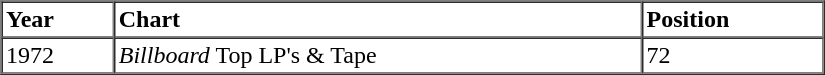<table border=1 cellspacing=0 cellpadding=2 width="550px">
<tr>
<th align="left">Year</th>
<th align="left">Chart</th>
<th align="left">Position</th>
</tr>
<tr>
<td align="left">1972</td>
<td align="left"><em>Billboard</em> Top LP's & Tape</td>
<td align="left">72</td>
</tr>
</table>
